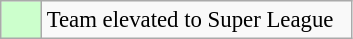<table class="wikitable" style="font-size: 95%">
<tr>
<td style="background:#cfc; width:20px;"></td>
<td style="width:200px;">Team elevated to Super League</td>
</tr>
</table>
